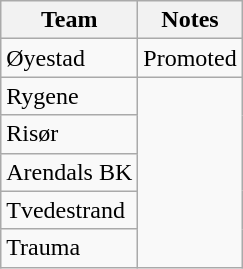<table class="wikitable">
<tr>
<th>Team</th>
<th>Notes</th>
</tr>
<tr>
<td>Øyestad</td>
<td>Promoted</td>
</tr>
<tr>
<td>Rygene</td>
</tr>
<tr>
<td>Risør</td>
</tr>
<tr>
<td>Arendals BK</td>
</tr>
<tr>
<td>Tvedestrand</td>
</tr>
<tr>
<td>Trauma</td>
</tr>
</table>
